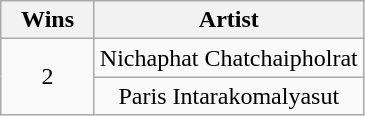<table class="wikitable plainrowheaders" style="text-align:center;">
<tr>
<th scope="col" style="width:55px;">Wins</th>
<th scope="col" style="text-align:center;">Artist</th>
</tr>
<tr>
<td scope=row rowspan="2" style="text-align:center">2</td>
<td>Nichaphat Chatchaipholrat</td>
</tr>
<tr>
<td>Paris Intarakomalyasut</td>
</tr>
</table>
